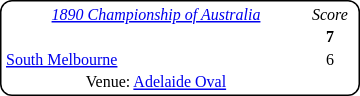<table style="margin-right:4px; margin-top:8px; float:left; border:1px #000 solid; border-radius:8px; background:#fff; font-family:Verdana; font-size:8pt; text-align:center;">
<tr>
<td width=200><em><a href='#'>1890 Championship of Australia</a></em></td>
<td><em>Score</em></td>
</tr>
<tr>
<td style="text-align:left"><strong></strong></td>
<td><strong>7</strong></td>
</tr>
<tr>
<td style="text-align:left"><a href='#'>South Melbourne</a></td>
<td>6</td>
</tr>
<tr>
<td>Venue: <a href='#'>Adelaide Oval</a></td>
<td colspan=3></td>
<td colspan=3></td>
</tr>
</table>
